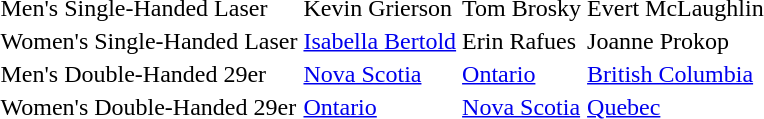<table>
<tr>
<td>Men's Single-Handed Laser</td>
<td> Kevin Grierson</td>
<td> Tom Brosky</td>
<td> Evert McLaughlin</td>
</tr>
<tr>
<td>Women's Single-Handed Laser</td>
<td> <a href='#'>Isabella Bertold</a></td>
<td> Erin Rafues</td>
<td> Joanne Prokop</td>
</tr>
<tr>
<td>Men's Double-Handed 29er</td>
<td> <a href='#'>Nova Scotia</a></td>
<td> <a href='#'>Ontario</a></td>
<td> <a href='#'>British Columbia</a></td>
</tr>
<tr>
<td>Women's Double-Handed 29er</td>
<td> <a href='#'>Ontario</a></td>
<td> <a href='#'>Nova Scotia</a></td>
<td> <a href='#'>Quebec</a></td>
</tr>
</table>
